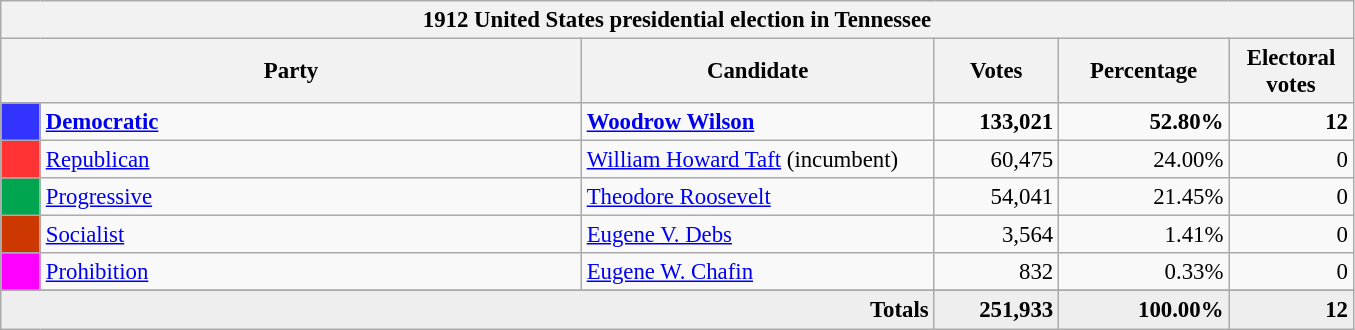<table class="wikitable" style="font-size: 95%;">
<tr>
<th colspan="6">1912 United States presidential election in Tennessee</th>
</tr>
<tr>
<th colspan="2" style="width: 25em">Party</th>
<th style="width: 15em">Candidate</th>
<th style="width: 5em">Votes</th>
<th style="width: 7em">Percentage</th>
<th style="width: 5em">Electoral votes</th>
</tr>
<tr>
<th style="background-color:#3333FF; width: 3px"></th>
<td style="width: 130px"><strong><a href='#'>Democratic</a></strong></td>
<td><strong><a href='#'>Woodrow Wilson</a></strong></td>
<td align="right"><strong>133,021</strong></td>
<td align="right"><strong>52.80%</strong></td>
<td align="right"><strong>12</strong></td>
</tr>
<tr>
<th style="background-color:#FF3333; width: 3px"></th>
<td style="width: 130px"><a href='#'>Republican</a></td>
<td><a href='#'>William Howard Taft</a> (incumbent)</td>
<td align="right">60,475</td>
<td align="right">24.00%</td>
<td align="right">0</td>
</tr>
<tr>
<th style="background-color:#00A550; width: 3px"></th>
<td style="width: 130px"><a href='#'>Progressive</a></td>
<td><a href='#'>Theodore Roosevelt</a></td>
<td align="right">54,041</td>
<td align="right">21.45%</td>
<td align="right">0</td>
</tr>
<tr>
<th style="background-color:#CD3700; width: 3px"></th>
<td style="width: 130px"><a href='#'>Socialist</a></td>
<td><a href='#'>Eugene V. Debs</a></td>
<td align="right">3,564</td>
<td align="right">1.41%</td>
<td align="right">0</td>
</tr>
<tr>
<th style="background-color:#FF00FF; width: 3px"></th>
<td style="width: 130px"><a href='#'>Prohibition</a></td>
<td><a href='#'>Eugene W. Chafin</a></td>
<td align="right">832</td>
<td align="right">0.33%</td>
<td align="right">0</td>
</tr>
<tr>
</tr>
<tr bgcolor="#EEEEEE">
<td colspan="3" align="right"><strong>Totals</strong></td>
<td align="right"><strong>251,933</strong></td>
<td align="right"><strong>100.00%</strong></td>
<td align="right"><strong>12</strong></td>
</tr>
</table>
